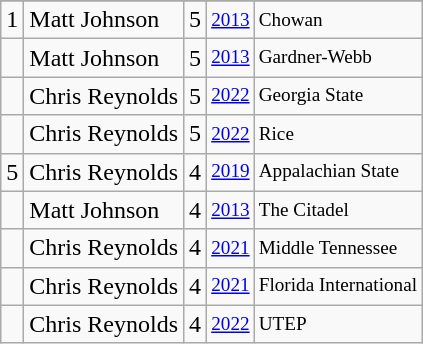<table class="wikitable">
<tr>
</tr>
<tr>
<td>1</td>
<td>Matt Johnson</td>
<td>5</td>
<td style="font-size:80%;"><a href='#'>2013</a></td>
<td style="font-size:80%;">Chowan</td>
</tr>
<tr>
<td></td>
<td>Matt Johnson</td>
<td>5</td>
<td style="font-size:80%;"><a href='#'>2013</a></td>
<td style="font-size:80%;">Gardner-Webb</td>
</tr>
<tr>
<td></td>
<td>Chris Reynolds</td>
<td>5</td>
<td style="font-size:80%;"><a href='#'>2022</a></td>
<td style="font-size:80%;">Georgia State</td>
</tr>
<tr>
<td></td>
<td>Chris Reynolds</td>
<td>5</td>
<td style="font-size:80%;"><a href='#'>2022</a></td>
<td style="font-size:80%;">Rice</td>
</tr>
<tr>
<td>5</td>
<td>Chris Reynolds</td>
<td>4</td>
<td style="font-size:80%;"><a href='#'>2019</a></td>
<td style="font-size:80%;">Appalachian State</td>
</tr>
<tr>
<td></td>
<td>Matt Johnson</td>
<td>4</td>
<td style="font-size:80%;"><a href='#'>2013</a></td>
<td style="font-size:80%;">The Citadel</td>
</tr>
<tr>
<td></td>
<td>Chris Reynolds</td>
<td>4</td>
<td style="font-size:80%;"><a href='#'>2021</a></td>
<td style="font-size:80%;">Middle Tennessee</td>
</tr>
<tr>
<td></td>
<td>Chris Reynolds</td>
<td>4</td>
<td style="font-size:80%;"><a href='#'>2021</a></td>
<td style="font-size:80%;">Florida International</td>
</tr>
<tr>
<td></td>
<td>Chris Reynolds</td>
<td>4</td>
<td style="font-size:80%;"><a href='#'>2022</a></td>
<td style="font-size:80%;">UTEP</td>
</tr>
</table>
